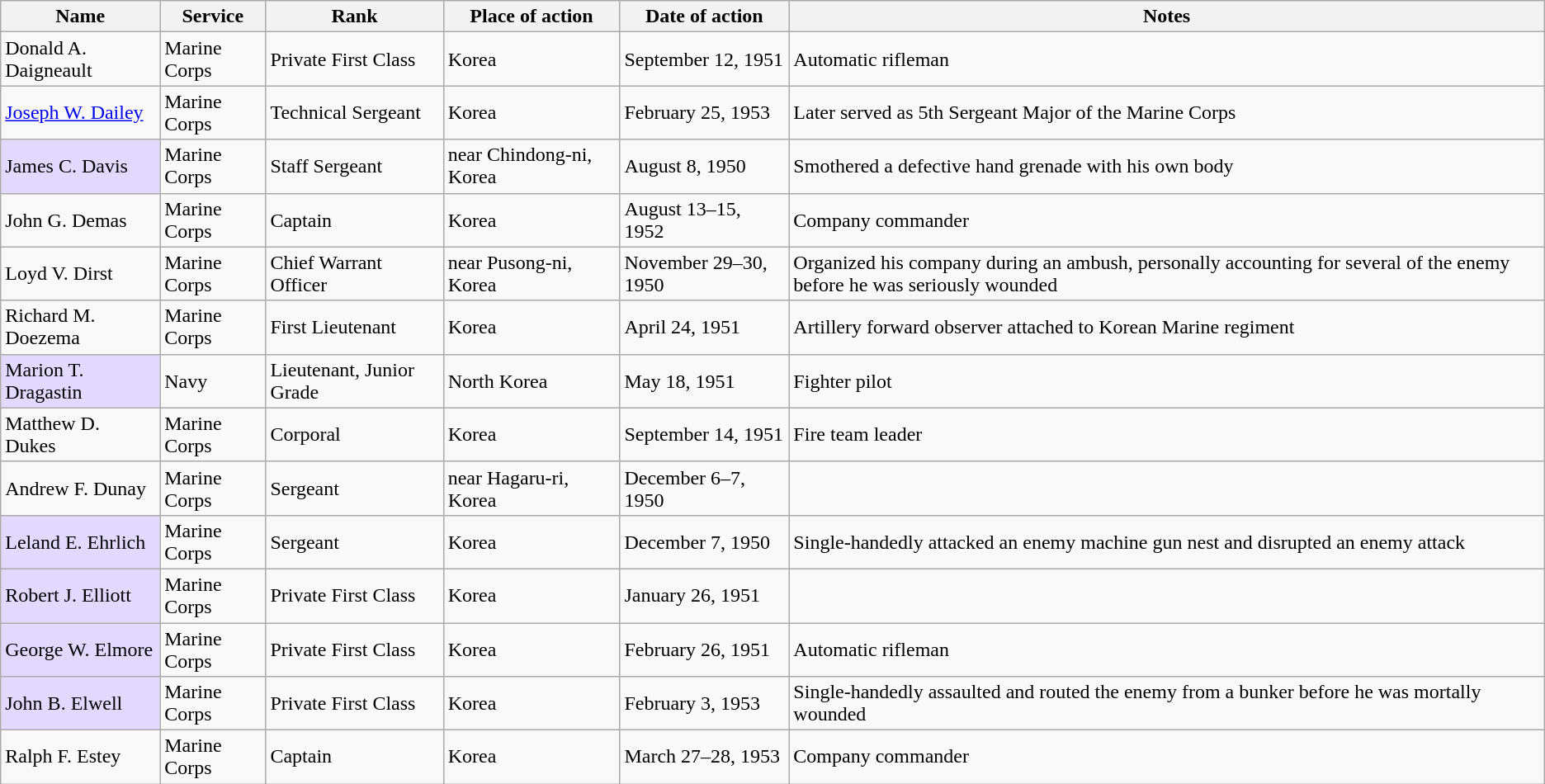<table class="wikitable sortable">
<tr>
<th>Name</th>
<th>Service</th>
<th>Rank</th>
<th>Place of action</th>
<th>Date of action</th>
<th>Notes</th>
</tr>
<tr>
<td>Donald A. Daigneault</td>
<td>Marine Corps</td>
<td>Private First Class</td>
<td>Korea</td>
<td>September 12, 1951</td>
<td>Automatic rifleman</td>
</tr>
<tr>
<td><a href='#'>Joseph W. Dailey</a></td>
<td>Marine Corps</td>
<td>Technical Sergeant</td>
<td>Korea</td>
<td>February 25, 1953</td>
<td>Later served as 5th Sergeant Major of the Marine Corps</td>
</tr>
<tr>
<td style="background:#e3d9ff;">James C. Davis</td>
<td>Marine Corps</td>
<td>Staff Sergeant</td>
<td>near Chindong-ni, Korea</td>
<td>August 8, 1950</td>
<td>Smothered a defective hand grenade with his own body</td>
</tr>
<tr>
<td>John G. Demas</td>
<td>Marine Corps</td>
<td>Captain</td>
<td>Korea</td>
<td>August 13–15, 1952</td>
<td>Company commander</td>
</tr>
<tr>
<td>Loyd V. Dirst</td>
<td>Marine Corps</td>
<td>Chief Warrant Officer</td>
<td>near Pusong-ni, Korea</td>
<td>November 29–30, 1950</td>
<td>Organized his company during an ambush, personally accounting for several of the enemy before he was seriously wounded</td>
</tr>
<tr>
<td>Richard M. Doezema</td>
<td>Marine Corps</td>
<td>First Lieutenant</td>
<td>Korea</td>
<td>April 24, 1951</td>
<td>Artillery forward observer attached to Korean Marine regiment</td>
</tr>
<tr>
<td style="background:#e3d9ff;">Marion T. Dragastin</td>
<td>Navy</td>
<td>Lieutenant, Junior Grade</td>
<td>North Korea</td>
<td>May 18, 1951</td>
<td>Fighter pilot</td>
</tr>
<tr>
<td>Matthew D. Dukes</td>
<td>Marine Corps</td>
<td>Corporal</td>
<td>Korea</td>
<td>September 14, 1951</td>
<td>Fire team leader</td>
</tr>
<tr>
<td>Andrew F. Dunay</td>
<td>Marine Corps</td>
<td>Sergeant</td>
<td>near Hagaru-ri, Korea</td>
<td>December 6–7, 1950</td>
<td></td>
</tr>
<tr>
<td style="background:#e3d9ff;">Leland E. Ehrlich</td>
<td>Marine Corps</td>
<td>Sergeant</td>
<td>Korea</td>
<td>December 7, 1950</td>
<td>Single-handedly attacked an enemy machine gun nest and disrupted an enemy attack</td>
</tr>
<tr>
<td style="background:#e3d9ff;">Robert J. Elliott</td>
<td>Marine Corps</td>
<td>Private First Class</td>
<td>Korea</td>
<td>January 26, 1951</td>
<td></td>
</tr>
<tr>
<td style="background:#e3d9ff;">George W. Elmore</td>
<td>Marine Corps</td>
<td>Private First Class</td>
<td>Korea</td>
<td>February 26, 1951</td>
<td>Automatic rifleman</td>
</tr>
<tr>
<td style="background:#e3d9ff;">John B. Elwell</td>
<td>Marine Corps</td>
<td>Private First Class</td>
<td>Korea</td>
<td>February 3, 1953</td>
<td>Single-handedly assaulted and routed the enemy from a bunker before he was mortally wounded</td>
</tr>
<tr>
<td>Ralph F. Estey</td>
<td>Marine Corps</td>
<td>Captain</td>
<td>Korea</td>
<td>March 27–28, 1953</td>
<td>Company commander</td>
</tr>
</table>
